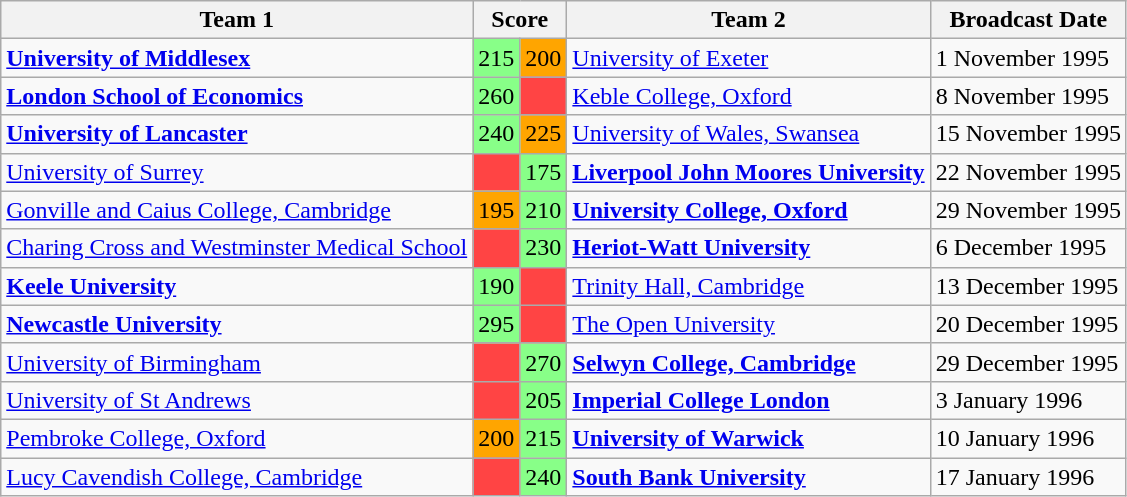<table class="wikitable" border="1">
<tr>
<th>Team 1</th>
<th colspan=2>Score</th>
<th>Team 2</th>
<th>Broadcast Date</th>
</tr>
<tr>
<td><strong><a href='#'>University of Middlesex</a></strong></td>
<td style="background:#88ff88">215</td>
<td style="background:orange">200</td>
<td><a href='#'>University of Exeter</a></td>
<td>1 November 1995</td>
</tr>
<tr>
<td><strong><a href='#'>London School of Economics</a></strong></td>
<td style="background:#88ff88">260</td>
<td style="background:#ff4444"></td>
<td><a href='#'>Keble College, Oxford</a></td>
<td>8 November 1995</td>
</tr>
<tr>
<td><strong> <a href='#'>University of Lancaster</a> </strong></td>
<td style="background:#88ff88">240</td>
<td style="background:orange">225</td>
<td><a href='#'>University of Wales, Swansea</a></td>
<td>15 November 1995</td>
</tr>
<tr>
<td><a href='#'>University of Surrey</a></td>
<td style="background:#ff4444"></td>
<td style="background:#88ff88">175</td>
<td><strong><a href='#'>Liverpool John Moores University</a></strong></td>
<td>22 November 1995</td>
</tr>
<tr>
<td><a href='#'>Gonville and Caius College, Cambridge</a></td>
<td style="background:orange">195</td>
<td style="background:#88ff88">210</td>
<td><strong><a href='#'>University College, Oxford</a></strong></td>
<td>29 November 1995</td>
</tr>
<tr>
<td><a href='#'>Charing Cross and Westminster Medical School</a></td>
<td style="background:#ff4444"></td>
<td style="background:#88ff88">230</td>
<td><strong><a href='#'>Heriot-Watt University</a></strong></td>
<td>6 December 1995</td>
</tr>
<tr>
<td><strong><a href='#'>Keele University</a></strong></td>
<td style="background:#88ff88">190</td>
<td style="background:#ff4444"></td>
<td><a href='#'>Trinity Hall, Cambridge</a></td>
<td>13 December 1995</td>
</tr>
<tr>
<td><strong><a href='#'>Newcastle University</a></strong></td>
<td style="background:#88ff88">295</td>
<td style="background:#ff4444"></td>
<td><a href='#'>The Open University</a></td>
<td>20 December 1995</td>
</tr>
<tr>
<td><a href='#'>University of Birmingham</a></td>
<td style="background:#ff4444"></td>
<td style="background:#88ff88">270</td>
<td><strong><a href='#'>Selwyn College, Cambridge</a></strong></td>
<td>29 December 1995</td>
</tr>
<tr>
<td><a href='#'>University of St Andrews</a></td>
<td style="background:#ff4444"></td>
<td style="background:#88ff88">205</td>
<td><strong><a href='#'>Imperial College London</a></strong></td>
<td>3 January 1996</td>
</tr>
<tr>
<td><a href='#'>Pembroke College, Oxford</a></td>
<td style="background:orange">200</td>
<td style="background:#88ff88">215</td>
<td><strong><a href='#'>University of Warwick</a></strong></td>
<td>10 January 1996</td>
</tr>
<tr>
<td><a href='#'>Lucy Cavendish College, Cambridge</a></td>
<td style="background:#ff4444"></td>
<td style="background:#88ff88">240</td>
<td><strong><a href='#'>South Bank University</a></strong></td>
<td>17 January 1996</td>
</tr>
</table>
